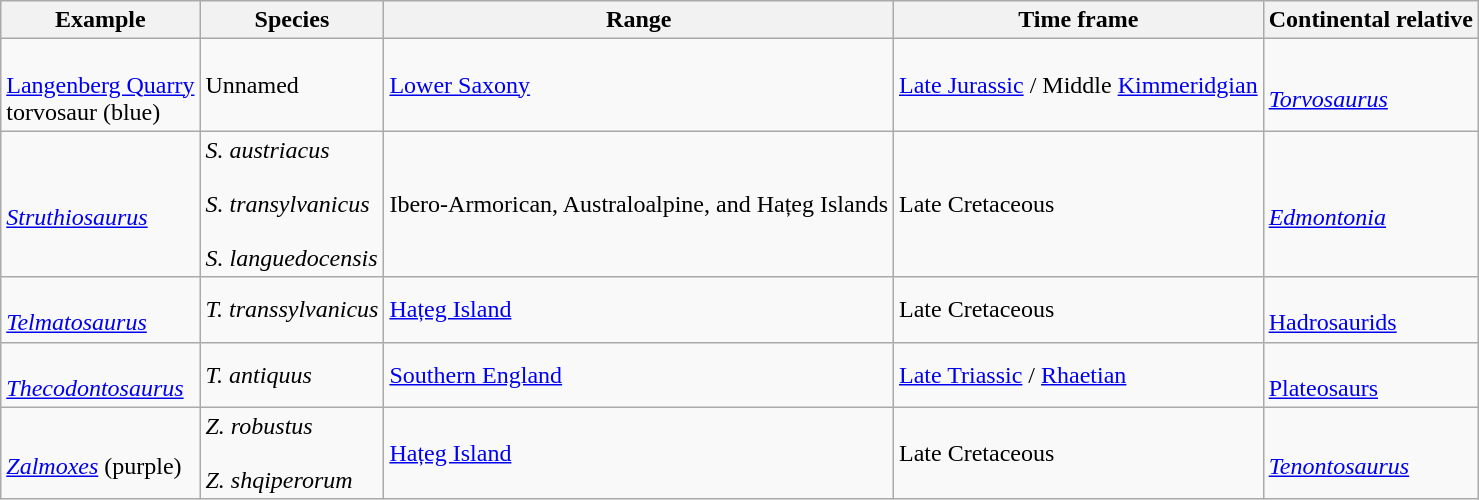<table class=wikitable>
<tr>
<th>Example</th>
<th>Species</th>
<th>Range</th>
<th>Time frame</th>
<th>Continental relative</th>
</tr>
<tr>
<td><br><a href='#'>Langenberg Quarry</a><br>torvosaur (blue)</td>
<td>Unnamed</td>
<td><a href='#'>Lower Saxony</a></td>
<td><a href='#'>Late Jurassic</a> / Middle <a href='#'>Kimmeridgian</a></td>
<td><br><em><a href='#'>Torvosaurus</a></em></td>
</tr>
<tr>
<td><br><em><a href='#'>Struthiosaurus</a></em></td>
<td><em>S. austriacus</em><br><br><em>S. transylvanicus</em><br><br><em>S. languedocensis</em></td>
<td>Ibero-Armorican, Australoalpine, and Hațeg Islands</td>
<td>Late Cretaceous</td>
<td><br><em><a href='#'>Edmontonia</a></em></td>
</tr>
<tr>
<td><br><em><a href='#'>Telmatosaurus</a></em></td>
<td><em>T. transsylvanicus</em></td>
<td><a href='#'>Hațeg Island</a></td>
<td>Late Cretaceous</td>
<td><br><a href='#'>Hadrosaurids</a></td>
</tr>
<tr>
<td><br><em><a href='#'>Thecodontosaurus</a></em></td>
<td><em>T. antiquus</em></td>
<td><a href='#'>Southern England</a></td>
<td><a href='#'>Late Triassic</a> / <a href='#'>Rhaetian</a></td>
<td><br><a href='#'>Plateosaurs</a></td>
</tr>
<tr>
<td><br><em><a href='#'>Zalmoxes</a></em> (purple)</td>
<td><em>Z. robustus</em><br><br><em>Z. shqiperorum</em></td>
<td><a href='#'>Hațeg Island</a></td>
<td>Late Cretaceous</td>
<td><br><em><a href='#'>Tenontosaurus</a></em></td>
</tr>
</table>
